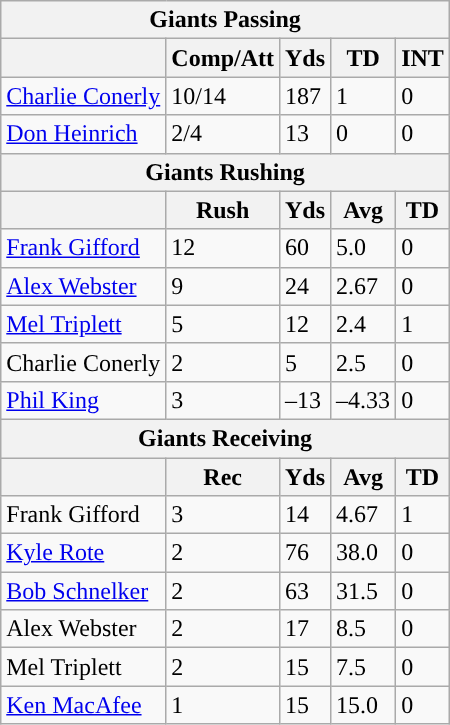<table class="wikitable">
<tr>
<th colspan="5">Giants Passing</th>
</tr>
<tr>
<th></th>
<th>Comp/Att</th>
<th>Yds</th>
<th>TD</th>
<th>INT</th>
</tr>
<tr>
<td><a href='#'>Charlie Conerly</a></td>
<td>10/14</td>
<td>187</td>
<td>1</td>
<td>0</td>
</tr>
<tr>
<td><a href='#'>Don Heinrich</a></td>
<td>2/4</td>
<td>13</td>
<td>0</td>
<td>0</td>
</tr>
<tr>
<th colspan="5">Giants Rushing</th>
</tr>
<tr>
<th></th>
<th>Rush</th>
<th>Yds</th>
<th>Avg</th>
<th>TD</th>
</tr>
<tr>
<td><a href='#'>Frank Gifford</a></td>
<td>12</td>
<td>60</td>
<td>5.0</td>
<td>0</td>
</tr>
<tr>
<td><a href='#'>Alex Webster</a></td>
<td>9</td>
<td>24</td>
<td>2.67</td>
<td>0</td>
</tr>
<tr>
<td><a href='#'>Mel Triplett</a></td>
<td>5</td>
<td>12</td>
<td>2.4</td>
<td>1</td>
</tr>
<tr>
<td>Charlie Conerly</td>
<td>2</td>
<td>5</td>
<td>2.5</td>
<td>0</td>
</tr>
<tr>
<td><a href='#'>Phil King</a></td>
<td>3</td>
<td>–13</td>
<td>–4.33</td>
<td>0</td>
</tr>
<tr>
<th colspan="5">Giants Receiving</th>
</tr>
<tr>
<th></th>
<th>Rec</th>
<th>Yds</th>
<th>Avg</th>
<th>TD</th>
</tr>
<tr>
<td>Frank Gifford</td>
<td>3</td>
<td>14</td>
<td>4.67</td>
<td>1</td>
</tr>
<tr>
<td><a href='#'>Kyle Rote</a></td>
<td>2</td>
<td>76</td>
<td>38.0</td>
<td>0</td>
</tr>
<tr>
<td><a href='#'>Bob Schnelker</a></td>
<td>2</td>
<td>63</td>
<td>31.5</td>
<td>0</td>
</tr>
<tr>
<td>Alex Webster</td>
<td>2</td>
<td>17</td>
<td>8.5</td>
<td>0</td>
</tr>
<tr>
<td>Mel Triplett</td>
<td>2</td>
<td>15</td>
<td>7.5</td>
<td>0</td>
</tr>
<tr>
<td><a href='#'>Ken MacAfee</a></td>
<td>1</td>
<td>15</td>
<td>15.0</td>
<td>0</td>
</tr>
</table>
